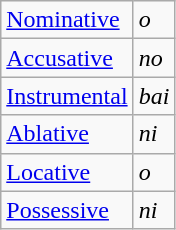<table class="wikitable" border="1">
<tr>
<td><a href='#'>Nominative</a></td>
<td><em>o</em></td>
</tr>
<tr>
<td><a href='#'>Accusative</a></td>
<td><em>no</em></td>
</tr>
<tr>
<td><a href='#'>Instrumental</a></td>
<td><em>bai</em></td>
</tr>
<tr>
<td><a href='#'>Ablative</a></td>
<td><em>ni</em></td>
</tr>
<tr>
<td><a href='#'>Locative</a></td>
<td><em>o</em></td>
</tr>
<tr>
<td><a href='#'>Possessive</a></td>
<td><em>ni</em></td>
</tr>
</table>
